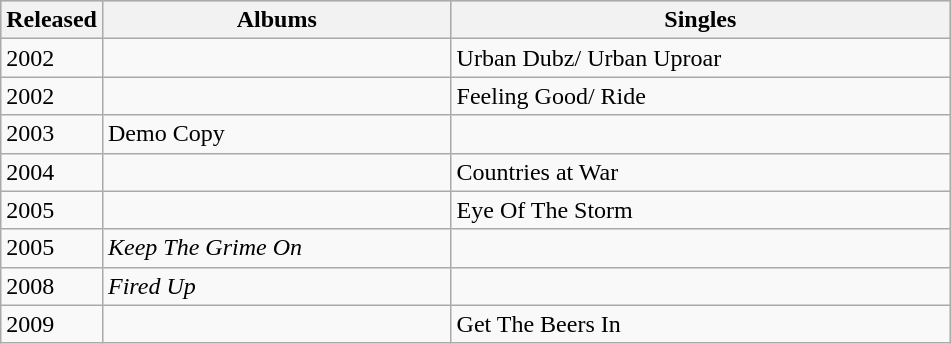<table class="wikitable" border="1" |width=100%>
<tr bgcolor="#CCCCCC">
<th>Released</th>
<th>Albums</th>
<th>Singles</th>
</tr>
<tr>
<td>2002</td>
<td></td>
<td>Urban Dubz/ Urban Uproar</td>
</tr>
<tr>
<td>2002</td>
<td></td>
<td>Feeling Good/ Ride</td>
</tr>
<tr>
<td>2003</td>
<td>Demo Copy</td>
<td></td>
</tr>
<tr>
<td>2004</td>
<td></td>
<td>Countries at War</td>
</tr>
<tr>
<td>2005</td>
<td></td>
<td>Eye Of The Storm</td>
</tr>
<tr>
<td>2005</td>
<td width="225"><em>Keep The Grime On</em></td>
<td width="325"></td>
</tr>
<tr>
<td>2008</td>
<td width="225"><em>Fired Up</em></td>
<td width="325"></td>
</tr>
<tr>
<td>2009</td>
<td width="225"></td>
<td width="325">Get The Beers In</td>
</tr>
</table>
